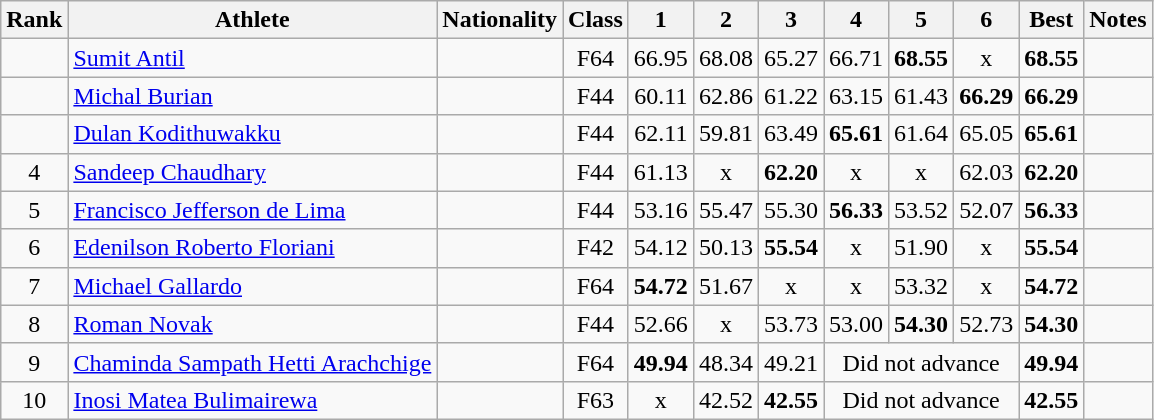<table class="wikitable sortable" style="text-align:center">
<tr>
<th>Rank</th>
<th>Athlete</th>
<th>Nationality</th>
<th>Class</th>
<th>1</th>
<th>2</th>
<th>3</th>
<th>4</th>
<th>5</th>
<th>6</th>
<th>Best</th>
<th>Notes</th>
</tr>
<tr>
<td></td>
<td style="text-align:left"><a href='#'>Sumit Antil</a></td>
<td style="text-align:left"></td>
<td>F64</td>
<td>66.95</td>
<td>68.08</td>
<td>65.27</td>
<td>66.71</td>
<td><strong>68.55</strong></td>
<td>x</td>
<td><strong>68.55</strong></td>
<td><strong></strong></td>
</tr>
<tr>
<td></td>
<td style="text-align:left"><a href='#'>Michal Burian</a></td>
<td style="text-align:left"></td>
<td>F44</td>
<td>60.11</td>
<td>62.86</td>
<td>61.22</td>
<td>63.15</td>
<td>61.43</td>
<td><strong>66.29</strong></td>
<td><strong>66.29</strong></td>
<td><strong></strong></td>
</tr>
<tr>
<td></td>
<td style="text-align:left"><a href='#'>Dulan Kodithuwakku</a></td>
<td style="text-align:left"></td>
<td>F44</td>
<td>62.11</td>
<td>59.81</td>
<td>63.49</td>
<td><strong>65.61</strong></td>
<td>61.64</td>
<td>65.05</td>
<td><strong>65.61</strong></td>
<td></td>
</tr>
<tr>
<td>4</td>
<td style="text-align:left"><a href='#'>Sandeep Chaudhary</a></td>
<td style="text-align:left"></td>
<td>F44</td>
<td>61.13</td>
<td>x</td>
<td><strong>62.20</strong></td>
<td>x</td>
<td>x</td>
<td>62.03</td>
<td><strong>62.20</strong></td>
<td></td>
</tr>
<tr>
<td>5</td>
<td style="text-align:left"><a href='#'>Francisco Jefferson de Lima</a></td>
<td style="text-align:left"></td>
<td>F44</td>
<td>53.16</td>
<td>55.47</td>
<td>55.30</td>
<td><strong>56.33</strong></td>
<td>53.52</td>
<td>52.07</td>
<td><strong>56.33</strong></td>
<td></td>
</tr>
<tr>
<td>6</td>
<td style="text-align:left"><a href='#'>Edenilson Roberto Floriani</a></td>
<td style="text-align:left"></td>
<td>F42</td>
<td>54.12</td>
<td>50.13</td>
<td><strong>55.54</strong></td>
<td>x</td>
<td>51.90</td>
<td>x</td>
<td><strong>55.54</strong></td>
<td></td>
</tr>
<tr>
<td>7</td>
<td style="text-align:left"><a href='#'>Michael Gallardo</a></td>
<td style="text-align:left"></td>
<td>F64</td>
<td><strong>54.72</strong></td>
<td>51.67</td>
<td>x</td>
<td>x</td>
<td>53.32</td>
<td>x</td>
<td><strong>54.72</strong></td>
<td></td>
</tr>
<tr>
<td>8</td>
<td style="text-align:left"><a href='#'>Roman Novak</a></td>
<td style="text-align:left"></td>
<td>F44</td>
<td>52.66</td>
<td>x</td>
<td>53.73</td>
<td>53.00</td>
<td><strong>54.30</strong></td>
<td>52.73</td>
<td><strong>54.30</strong></td>
<td></td>
</tr>
<tr>
<td>9</td>
<td style="text-align:left"><a href='#'>Chaminda Sampath Hetti Arachchige</a></td>
<td style="text-align:left"></td>
<td>F64</td>
<td><strong>49.94</strong></td>
<td>48.34</td>
<td>49.21</td>
<td colspan="3">Did not advance</td>
<td><strong>49.94</strong></td>
<td></td>
</tr>
<tr>
<td>10</td>
<td style="text-align:left"><a href='#'>Inosi Matea Bulimairewa</a></td>
<td style="text-align:left"></td>
<td>F63</td>
<td>x</td>
<td>42.52</td>
<td><strong>42.55</strong></td>
<td colspan="3">Did not advance</td>
<td><strong>42.55</strong></td>
<td></td>
</tr>
</table>
